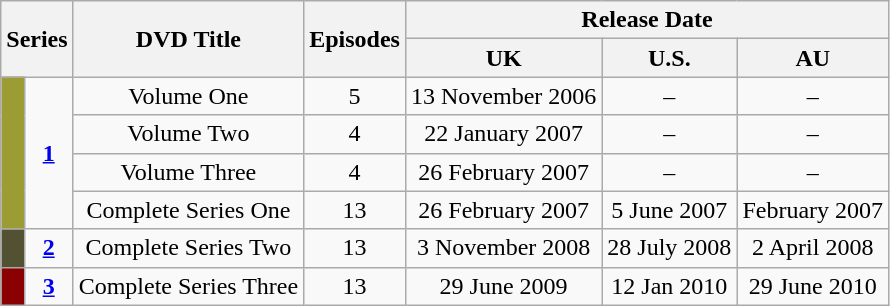<table class="wikitable">
<tr>
<th rowspan="2" colspan="2">Series</th>
<th rowspan="2">DVD Title</th>
<th rowspan="2">Episodes</th>
<th colspan="3">Release Date</th>
</tr>
<tr>
<th>UK</th>
<th>U.S.</th>
<th>AU</th>
</tr>
<tr style="text-align: center;">
<td rowspan="4" style="background-color: #9C9C34"></td>
<td rowspan="4"><strong><a href='#'>1</a></strong></td>
<td>Volume One</td>
<td>5</td>
<td>13 November 2006</td>
<td>–</td>
<td>–</td>
</tr>
<tr style="text-align: center;">
<td>Volume Two</td>
<td>4</td>
<td>22 January 2007</td>
<td>–</td>
<td>–</td>
</tr>
<tr style="text-align: center;">
<td>Volume Three</td>
<td>4</td>
<td>26 February 2007</td>
<td>–</td>
<td>–</td>
</tr>
<tr style="text-align: center;">
<td>Complete Series One</td>
<td>13</td>
<td>26 February 2007</td>
<td>5 June 2007</td>
<td>February 2007</td>
</tr>
<tr style="text-align: center;">
<td style="background-color: #525233"></td>
<td><strong><a href='#'>2</a></strong></td>
<td>Complete Series Two</td>
<td>13</td>
<td>3 November 2008</td>
<td>28 July 2008</td>
<td>2 April 2008</td>
</tr>
<tr style="text-align: center;">
<td style="background-color: #8B0000"></td>
<td><strong><a href='#'>3</a></strong></td>
<td>Complete Series Three</td>
<td>13</td>
<td>29 June 2009</td>
<td>12 Jan 2010</td>
<td>29 June 2010</td>
</tr>
</table>
